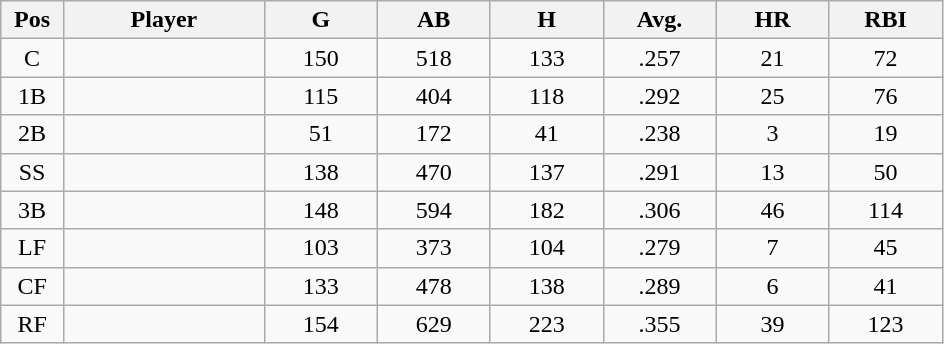<table class="wikitable sortable">
<tr>
<th bgcolor="#DDDDFF" width="5%">Pos</th>
<th bgcolor="#DDDDFF" width="16%">Player</th>
<th bgcolor="#DDDDFF" width="9%">G</th>
<th bgcolor="#DDDDFF" width="9%">AB</th>
<th bgcolor="#DDDDFF" width="9%">H</th>
<th bgcolor="#DDDDFF" width="9%">Avg.</th>
<th bgcolor="#DDDDFF" width="9%">HR</th>
<th bgcolor="#DDDDFF" width="9%">RBI</th>
</tr>
<tr align="center">
<td>C</td>
<td></td>
<td>150</td>
<td>518</td>
<td>133</td>
<td>.257</td>
<td>21</td>
<td>72</td>
</tr>
<tr align="center">
<td>1B</td>
<td></td>
<td>115</td>
<td>404</td>
<td>118</td>
<td>.292</td>
<td>25</td>
<td>76</td>
</tr>
<tr align="center">
<td>2B</td>
<td></td>
<td>51</td>
<td>172</td>
<td>41</td>
<td>.238</td>
<td>3</td>
<td>19</td>
</tr>
<tr align="center">
<td>SS</td>
<td></td>
<td>138</td>
<td>470</td>
<td>137</td>
<td>.291</td>
<td>13</td>
<td>50</td>
</tr>
<tr align="center">
<td>3B</td>
<td></td>
<td>148</td>
<td>594</td>
<td>182</td>
<td>.306</td>
<td>46</td>
<td>114</td>
</tr>
<tr align="center">
<td>LF</td>
<td></td>
<td>103</td>
<td>373</td>
<td>104</td>
<td>.279</td>
<td>7</td>
<td>45</td>
</tr>
<tr align="center">
<td>CF</td>
<td></td>
<td>133</td>
<td>478</td>
<td>138</td>
<td>.289</td>
<td>6</td>
<td>41</td>
</tr>
<tr align="center">
<td>RF</td>
<td></td>
<td>154</td>
<td>629</td>
<td>223</td>
<td>.355</td>
<td>39</td>
<td>123</td>
</tr>
</table>
